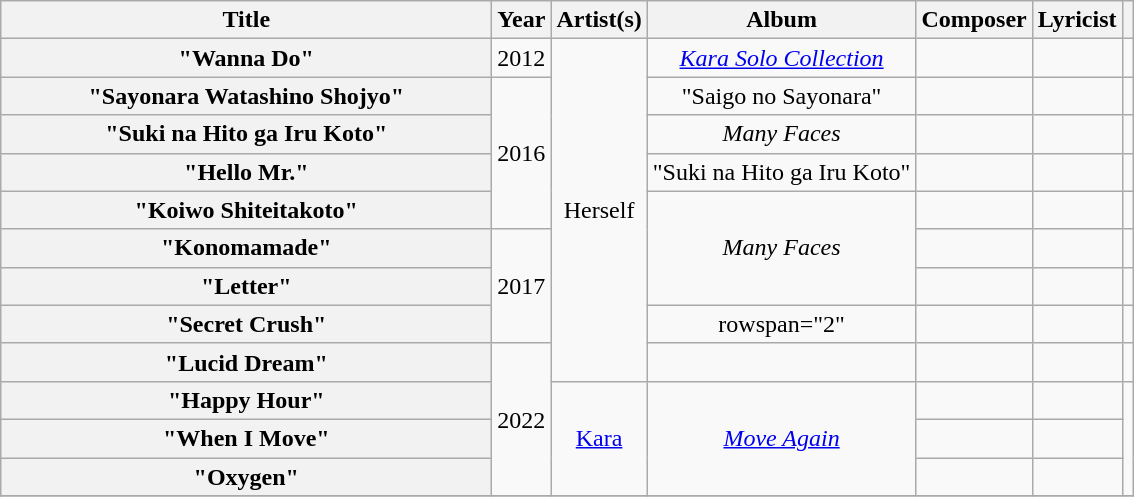<table class="wikitable plainrowheaders sortable" style="text-align:center">
<tr>
<th scope="col" style="width:20em">Title</th>
<th scope="col">Year</th>
<th scope="col">Artist(s)</th>
<th scope="col">Album</th>
<th scope="col" class="unsortable">Composer</th>
<th scope="col" class="unsortable">Lyricist</th>
<th scope="col" class="unsortable"></th>
</tr>
<tr>
<th scope="row">"Wanna Do"</th>
<td>2012</td>
<td rowspan="9">Herself</td>
<td><em><a href='#'>Kara Solo Collection</a></em></td>
<td></td>
<td></td>
<td></td>
</tr>
<tr>
<th scope="row">"Sayonara Watashino Shojyo" </th>
<td rowspan="4">2016</td>
<td>"Saigo no Sayonara" </td>
<td></td>
<td></td>
<td></td>
</tr>
<tr>
<th scope="row">"Suki na Hito ga Iru Koto" </th>
<td><em>Many Faces</em></td>
<td></td>
<td></td>
<td></td>
</tr>
<tr>
<th scope="row">"Hello Mr."</th>
<td>"Suki na Hito ga Iru Koto" </td>
<td></td>
<td></td>
<td></td>
</tr>
<tr>
<th scope="row">"Koiwo Shiteitakoto" </th>
<td rowspan="3"><em>Many Faces</em></td>
<td></td>
<td></td>
<td></td>
</tr>
<tr>
<th scope="row">"Konomamade" </th>
<td rowspan="3">2017</td>
<td></td>
<td></td>
<td></td>
</tr>
<tr>
<th scope="row">"Letter"</th>
<td></td>
<td></td>
<td></td>
</tr>
<tr>
<th scope="row">"Secret Crush" </th>
<td>rowspan="2" </td>
<td></td>
<td></td>
<td></td>
</tr>
<tr>
<th scope="row">"Lucid Dream"</th>
<td rowspan="4">2022</td>
<td></td>
<td></td>
<td></td>
</tr>
<tr>
<th scope="row">"Happy Hour"</th>
<td rowspan="3"><a href='#'>Kara</a></td>
<td rowspan="3"><em><a href='#'>Move Again</a></em></td>
<td></td>
<td></td>
<td rowspan="3"><br></td>
</tr>
<tr>
<th scope="row">"When I Move"</th>
<td></td>
<td></td>
</tr>
<tr>
<th scope="row">"Oxygen"</th>
<td></td>
<td></td>
</tr>
<tr>
</tr>
</table>
